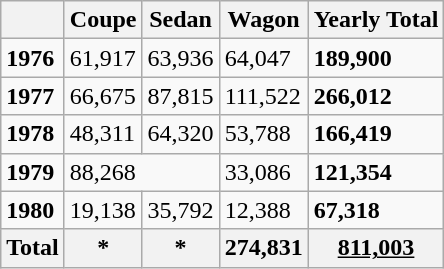<table class="wikitable">
<tr>
<th></th>
<th>Coupe</th>
<th>Sedan</th>
<th>Wagon</th>
<th>Yearly Total</th>
</tr>
<tr>
<td><strong>1976</strong></td>
<td>61,917</td>
<td>63,936</td>
<td>64,047</td>
<td><strong>189,900</strong></td>
</tr>
<tr>
<td><strong>1977</strong></td>
<td>66,675</td>
<td>87,815</td>
<td>111,522</td>
<td><strong>266,012</strong></td>
</tr>
<tr>
<td><strong>1978</strong></td>
<td>48,311</td>
<td>64,320</td>
<td>53,788</td>
<td><strong>166,419</strong></td>
</tr>
<tr>
<td><strong>1979</strong></td>
<td colspan="2">88,268</td>
<td>33,086</td>
<td><strong>121,354</strong></td>
</tr>
<tr>
<td><strong>1980</strong></td>
<td>19,138</td>
<td>35,792</td>
<td>12,388</td>
<td><strong>67,318</strong></td>
</tr>
<tr>
<th>Total</th>
<th>*</th>
<th>*</th>
<th>274,831</th>
<th><u>811,003</u></th>
</tr>
</table>
